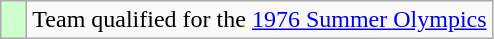<table class="wikitable">
<tr>
<td width=10px bgcolor=#ccffcc></td>
<td>Team qualified for the <a href='#'>1976 Summer Olympics</a></td>
</tr>
</table>
